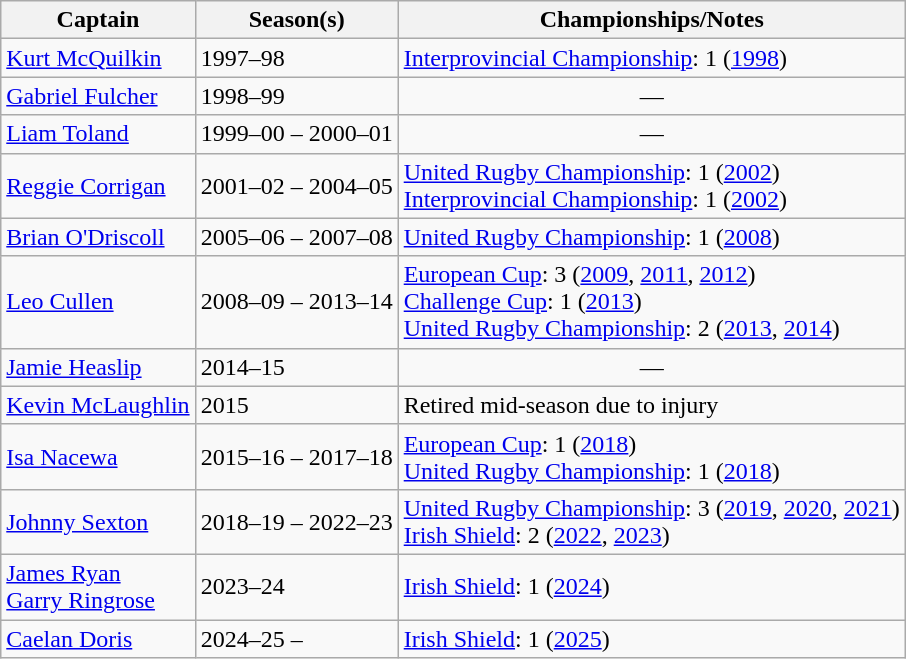<table class="wikitable sortable">
<tr>
<th>Captain</th>
<th>Season(s)</th>
<th>Championships/Notes</th>
</tr>
<tr>
<td><a href='#'>Kurt McQuilkin</a></td>
<td>1997–98</td>
<td><a href='#'>Interprovincial Championship</a>: 1 (<a href='#'>1998</a>)</td>
</tr>
<tr>
<td><a href='#'>Gabriel Fulcher</a></td>
<td>1998–99</td>
<td align=center>—</td>
</tr>
<tr>
<td><a href='#'>Liam Toland</a></td>
<td>1999–00 – 2000–01</td>
<td align=center>—</td>
</tr>
<tr>
<td><a href='#'>Reggie Corrigan</a></td>
<td>2001–02 – 2004–05</td>
<td><a href='#'>United Rugby Championship</a>: 1 (<a href='#'>2002</a>)<br><a href='#'>Interprovincial Championship</a>: 1 (<a href='#'>2002</a>)</td>
</tr>
<tr>
<td><a href='#'>Brian O'Driscoll</a></td>
<td>2005–06 – 2007–08</td>
<td><a href='#'>United Rugby Championship</a>: 1 (<a href='#'>2008</a>)</td>
</tr>
<tr>
<td><a href='#'>Leo Cullen</a></td>
<td>2008–09 – 2013–14</td>
<td><a href='#'>European Cup</a>: 3 (<a href='#'>2009</a>, <a href='#'>2011</a>, <a href='#'>2012</a>)<br><a href='#'>Challenge Cup</a>: 1 (<a href='#'>2013</a>)<br><a href='#'>United Rugby Championship</a>: 2 (<a href='#'>2013</a>, <a href='#'>2014</a>)</td>
</tr>
<tr>
<td><a href='#'>Jamie Heaslip</a></td>
<td>2014–15</td>
<td align=center>—</td>
</tr>
<tr>
<td><a href='#'>Kevin McLaughlin</a></td>
<td>2015</td>
<td>Retired mid-season due to injury</td>
</tr>
<tr>
<td><a href='#'>Isa Nacewa</a></td>
<td>2015–16 – 2017–18</td>
<td><a href='#'>European Cup</a>: 1 (<a href='#'>2018</a>)<br><a href='#'>United Rugby Championship</a>: 1 (<a href='#'>2018</a>)</td>
</tr>
<tr>
<td><a href='#'>Johnny Sexton</a></td>
<td>2018–19 – 2022–23</td>
<td><a href='#'>United Rugby Championship</a>: 3 (<a href='#'>2019</a>, <a href='#'>2020</a>, <a href='#'>2021</a>)<br> <a href='#'>Irish Shield</a>: 2 (<a href='#'>2022</a>, <a href='#'>2023</a>)</td>
</tr>
<tr>
<td><a href='#'>James Ryan</a> <br> <a href='#'>Garry Ringrose</a></td>
<td>2023–24</td>
<td><a href='#'>Irish Shield</a>: 1 (<a href='#'>2024</a>)</td>
</tr>
<tr>
<td><a href='#'>Caelan Doris</a></td>
<td>2024–25 –</td>
<td><a href='#'>Irish Shield</a>: 1 (<a href='#'>2025</a>)</td>
</tr>
</table>
